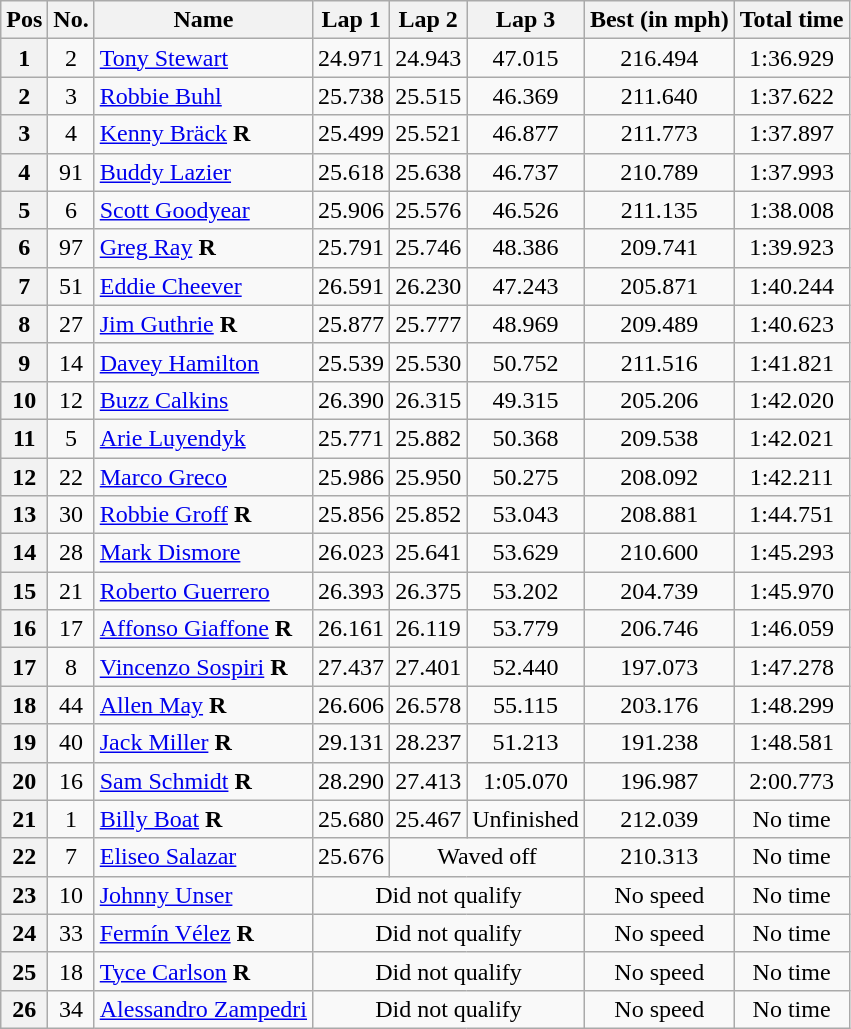<table class="wikitable sortable" " style="fontsize:95%">
<tr>
<th>Pos</th>
<th>No.</th>
<th>Name</th>
<th>Lap 1</th>
<th>Lap 2</th>
<th>Lap 3</th>
<th>Best (in mph)</th>
<th>Total time</th>
</tr>
<tr>
<th scope="row">1</th>
<td align=center>2</td>
<td> <a href='#'>Tony Stewart</a></td>
<td align="center">24.971</td>
<td align="center">24.943</td>
<td align="center">47.015</td>
<td align="center">216.494</td>
<td align="center">1:36.929</td>
</tr>
<tr>
<th scope="row">2</th>
<td align=center>3</td>
<td> <a href='#'>Robbie Buhl</a></td>
<td align="center">25.738</td>
<td align="center">25.515</td>
<td align="center">46.369</td>
<td align="center">211.640</td>
<td align="center">1:37.622</td>
</tr>
<tr>
<th scope="row">3</th>
<td align=center>4</td>
<td> <a href='#'>Kenny Bräck</a> <strong><span>R</span></strong></td>
<td align="center">25.499</td>
<td align="center">25.521</td>
<td align="center">46.877</td>
<td align="center">211.773</td>
<td align="center">1:37.897</td>
</tr>
<tr>
<th scope="row">4</th>
<td align=center>91</td>
<td> <a href='#'>Buddy Lazier</a></td>
<td align="center">25.618</td>
<td align="center">25.638</td>
<td align="center">46.737</td>
<td align="center">210.789</td>
<td align="center">1:37.993</td>
</tr>
<tr>
<th scope="row">5</th>
<td align=center>6</td>
<td> <a href='#'>Scott Goodyear</a></td>
<td align="center">25.906</td>
<td align="center">25.576</td>
<td align="center">46.526</td>
<td align="center">211.135</td>
<td align="center">1:38.008</td>
</tr>
<tr>
<th scope="row">6</th>
<td align=center>97</td>
<td> <a href='#'>Greg Ray</a> <strong><span>R</span></strong></td>
<td align="center">25.791</td>
<td align="center">25.746</td>
<td align="center">48.386</td>
<td align="center">209.741</td>
<td align="center">1:39.923</td>
</tr>
<tr>
<th scope="row">7</th>
<td align=center>51</td>
<td> <a href='#'>Eddie Cheever</a></td>
<td align="center">26.591</td>
<td align="center">26.230</td>
<td align="center">47.243</td>
<td align="center">205.871</td>
<td align="center">1:40.244</td>
</tr>
<tr>
<th scope="row">8</th>
<td align=center>27</td>
<td> <a href='#'>Jim Guthrie</a> <strong><span>R</span></strong></td>
<td align="center">25.877</td>
<td align="center">25.777</td>
<td align="center">48.969</td>
<td align="center">209.489</td>
<td align="center">1:40.623</td>
</tr>
<tr>
<th scope="row">9</th>
<td align=center>14</td>
<td> <a href='#'>Davey Hamilton</a></td>
<td align="center">25.539</td>
<td align="center">25.530</td>
<td align="center">50.752</td>
<td align="center">211.516</td>
<td align="center">1:41.821</td>
</tr>
<tr>
<th scope="row">10</th>
<td align=center>12</td>
<td> <a href='#'>Buzz Calkins</a></td>
<td align="center">26.390</td>
<td align="center">26.315</td>
<td align="center">49.315</td>
<td align="center">205.206</td>
<td align="center">1:42.020</td>
</tr>
<tr>
<th scope="row">11</th>
<td align=center>5</td>
<td> <a href='#'>Arie Luyendyk</a></td>
<td align="center">25.771</td>
<td align="center">25.882</td>
<td align="center">50.368</td>
<td align="center">209.538</td>
<td align="center">1:42.021</td>
</tr>
<tr>
<th scope="row">12</th>
<td align=center>22</td>
<td> <a href='#'>Marco Greco</a></td>
<td align="center">25.986</td>
<td align="center">25.950</td>
<td align="center">50.275</td>
<td align="center">208.092</td>
<td align="center">1:42.211</td>
</tr>
<tr>
<th scope="row">13</th>
<td align=center>30</td>
<td> <a href='#'>Robbie Groff</a> <strong><span>R</span></strong></td>
<td align="center">25.856</td>
<td align="center">25.852</td>
<td align="center">53.043</td>
<td align="center">208.881</td>
<td align="center">1:44.751</td>
</tr>
<tr>
<th scope="row">14</th>
<td align=center>28</td>
<td> <a href='#'>Mark Dismore</a></td>
<td align="center">26.023</td>
<td align="center">25.641</td>
<td align="center">53.629</td>
<td align="center">210.600</td>
<td align="center">1:45.293</td>
</tr>
<tr>
<th scope="row">15</th>
<td align=center>21</td>
<td> <a href='#'>Roberto Guerrero</a></td>
<td align="center">26.393</td>
<td align="center">26.375</td>
<td align="center">53.202</td>
<td align="center">204.739</td>
<td align="center">1:45.970</td>
</tr>
<tr>
<th scope="row">16</th>
<td align=center>17</td>
<td> <a href='#'>Affonso Giaffone</a> <strong><span>R</span></strong></td>
<td align="center">26.161</td>
<td align="center">26.119</td>
<td align="center">53.779</td>
<td align="center">206.746</td>
<td align="center">1:46.059</td>
</tr>
<tr>
<th scope="row">17</th>
<td align=center>8</td>
<td> <a href='#'>Vincenzo Sospiri</a> <strong><span>R</span></strong></td>
<td align="center">27.437</td>
<td align="center">27.401</td>
<td align="center">52.440</td>
<td align="center">197.073</td>
<td align="center">1:47.278</td>
</tr>
<tr>
<th scope="row">18</th>
<td align=center>44</td>
<td> <a href='#'>Allen May</a> <strong><span>R</span></strong></td>
<td align="center">26.606</td>
<td align="center">26.578</td>
<td align="center">55.115</td>
<td align="center">203.176</td>
<td align="center">1:48.299</td>
</tr>
<tr>
<th scope="row">19</th>
<td align=center>40</td>
<td> <a href='#'>Jack Miller</a> <strong><span>R</span></strong></td>
<td align="center">29.131</td>
<td align="center">28.237</td>
<td align="center">51.213</td>
<td align="center">191.238</td>
<td align="center">1:48.581</td>
</tr>
<tr>
<th scope="row">20</th>
<td align=center>16</td>
<td> <a href='#'>Sam Schmidt</a> <strong><span>R</span></strong></td>
<td align="center">28.290</td>
<td align="center">27.413</td>
<td align="center">1:05.070</td>
<td align="center">196.987</td>
<td align="center">2:00.773</td>
</tr>
<tr>
<th scope="row">21</th>
<td align=center>1</td>
<td> <a href='#'>Billy Boat</a> <strong><span>R</span></strong></td>
<td align="center">25.680</td>
<td align="center">25.467</td>
<td align="center">Unfinished</td>
<td align="center">212.039</td>
<td align="center">No time</td>
</tr>
<tr>
<th scope="row">22</th>
<td align=center>7</td>
<td> <a href='#'>Eliseo Salazar</a></td>
<td align="center">25.676</td>
<td colspan=2 align="center">Waved off</td>
<td align="center">210.313</td>
<td align="center">No time</td>
</tr>
<tr>
<th scope="row">23</th>
<td align=center>10</td>
<td> <a href='#'>Johnny Unser</a></td>
<td colspan=3 align="center">Did not qualify</td>
<td align="center">No speed</td>
<td align="center">No time</td>
</tr>
<tr>
<th scope="row">24</th>
<td align=center>33</td>
<td> <a href='#'>Fermín Vélez</a> <strong><span>R</span></strong></td>
<td colspan=3 align="center">Did not qualify</td>
<td align="center">No speed</td>
<td align="center">No time</td>
</tr>
<tr>
<th scope="row">25</th>
<td align=center>18</td>
<td> <a href='#'>Tyce Carlson</a> <strong><span>R</span></strong></td>
<td colspan=3 align="center">Did not qualify</td>
<td align="center">No speed</td>
<td align="center">No time</td>
</tr>
<tr>
<th scope="row">26</th>
<td align=center>34</td>
<td> <a href='#'>Alessandro Zampedri</a></td>
<td colspan=3 align="center">Did not qualify</td>
<td align="center">No speed</td>
<td align="center">No time</td>
</tr>
</table>
